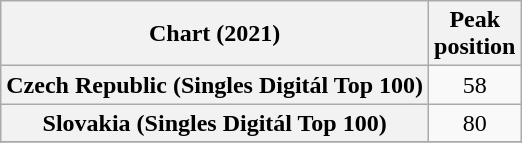<table class="wikitable plainrowheaders sortable" style="text-align:center">
<tr>
<th scope="col">Chart (2021)</th>
<th scope="col">Peak<br>position</th>
</tr>
<tr>
<th scope="row">Czech Republic (Singles Digitál Top 100)</th>
<td>58</td>
</tr>
<tr>
<th scope="row">Slovakia (Singles Digitál Top 100)</th>
<td>80</td>
</tr>
<tr>
</tr>
</table>
